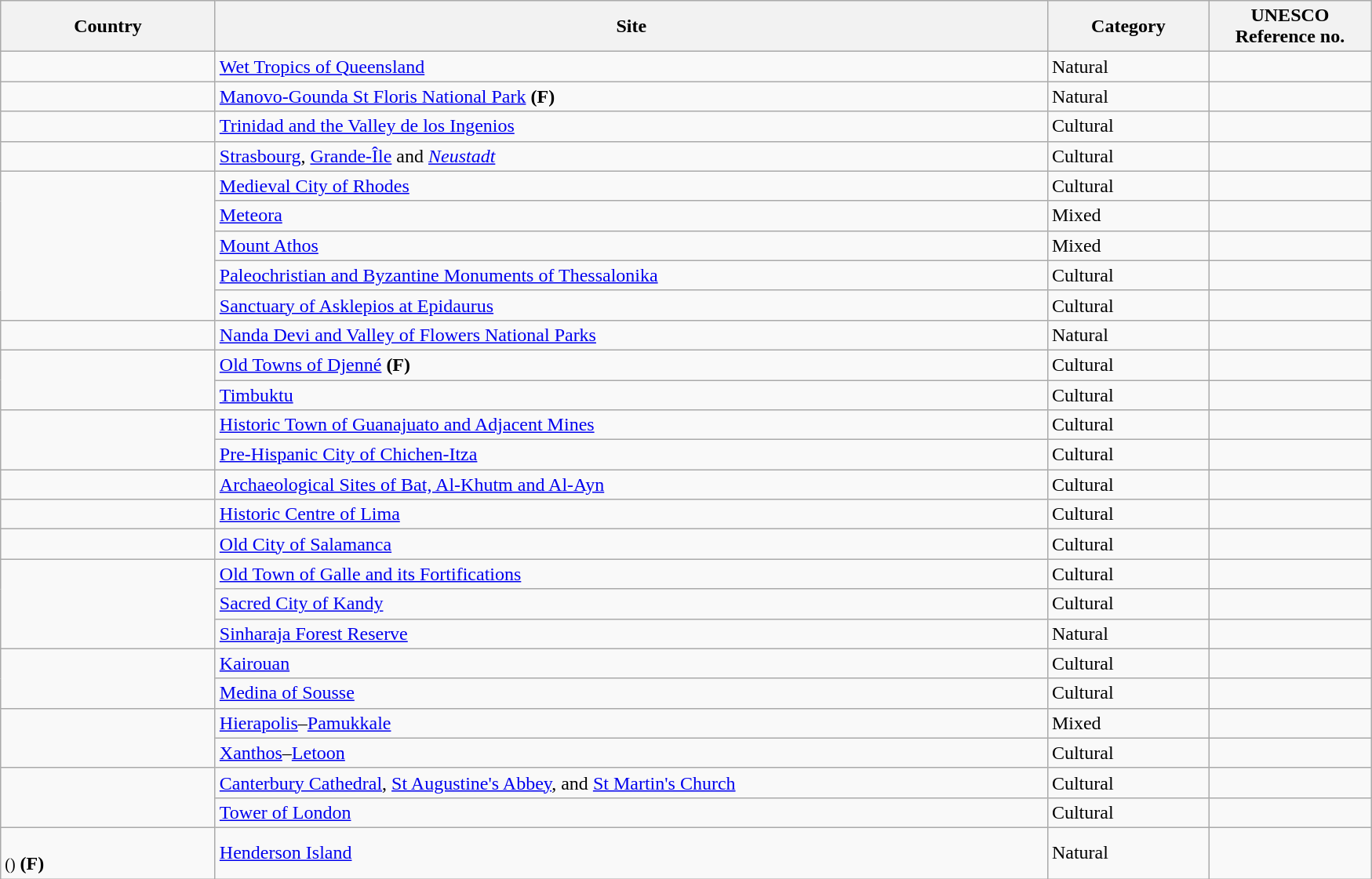<table class="wikitable sortable" style="font-size:100%;">
<tr>
<th scope="col" width="175">Country</th>
<th scope="col" width="700">Site</th>
<th scope="col" width="130">Category</th>
<th scope="col" width="130">UNESCO Reference no.</th>
</tr>
<tr>
<td></td>
<td><a href='#'>Wet Tropics of Queensland</a></td>
<td>Natural</td>
<td></td>
</tr>
<tr>
<td></td>
<td><a href='#'>Manovo-Gounda St Floris National Park</a> <strong>(F)</strong></td>
<td>Natural</td>
<td></td>
</tr>
<tr>
<td></td>
<td><a href='#'>Trinidad and the Valley de los Ingenios</a></td>
<td>Cultural</td>
<td></td>
</tr>
<tr>
<td></td>
<td><a href='#'>Strasbourg</a>, <a href='#'>Grande-Île</a> and <a href='#'><em>Neustadt</em></a></td>
<td>Cultural</td>
<td></td>
</tr>
<tr>
<td rowspan="5"></td>
<td><a href='#'>Medieval City of Rhodes</a></td>
<td>Cultural</td>
<td></td>
</tr>
<tr>
<td><a href='#'>Meteora</a></td>
<td>Mixed</td>
<td></td>
</tr>
<tr>
<td><a href='#'>Mount Athos</a></td>
<td>Mixed</td>
<td></td>
</tr>
<tr>
<td><a href='#'>Paleochristian and Byzantine Monuments of Thessalonika</a></td>
<td>Cultural</td>
<td></td>
</tr>
<tr>
<td><a href='#'>Sanctuary of Asklepios at Epidaurus</a></td>
<td>Cultural</td>
<td></td>
</tr>
<tr>
<td></td>
<td><a href='#'>Nanda Devi and Valley of Flowers National Parks</a></td>
<td>Natural</td>
<td></td>
</tr>
<tr>
<td rowspan="2"></td>
<td><a href='#'>Old Towns of Djenné</a> <strong>(F)</strong></td>
<td>Cultural</td>
<td></td>
</tr>
<tr>
<td><a href='#'>Timbuktu</a></td>
<td>Cultural</td>
<td></td>
</tr>
<tr>
<td rowspan="2"></td>
<td><a href='#'>Historic Town of Guanajuato and Adjacent Mines</a></td>
<td>Cultural</td>
<td></td>
</tr>
<tr>
<td><a href='#'>Pre-Hispanic City of Chichen-Itza</a></td>
<td>Cultural</td>
<td></td>
</tr>
<tr>
<td></td>
<td><a href='#'>Archaeological Sites of Bat, Al-Khutm and Al-Ayn</a></td>
<td>Cultural</td>
<td></td>
</tr>
<tr>
<td></td>
<td><a href='#'>Historic Centre of Lima</a></td>
<td>Cultural</td>
<td></td>
</tr>
<tr>
<td></td>
<td><a href='#'>Old City of Salamanca</a></td>
<td>Cultural</td>
<td></td>
</tr>
<tr>
<td rowspan="3"></td>
<td><a href='#'>Old Town of Galle and its Fortifications</a></td>
<td>Cultural</td>
<td></td>
</tr>
<tr>
<td><a href='#'>Sacred City of Kandy</a></td>
<td>Cultural</td>
<td></td>
</tr>
<tr>
<td><a href='#'>Sinharaja Forest Reserve</a></td>
<td>Natural</td>
<td></td>
</tr>
<tr>
<td rowspan="2"></td>
<td><a href='#'>Kairouan</a></td>
<td>Cultural</td>
<td></td>
</tr>
<tr>
<td><a href='#'>Medina of Sousse</a></td>
<td>Cultural</td>
<td></td>
</tr>
<tr>
<td rowspan="2"></td>
<td><a href='#'>Hierapolis</a>–<a href='#'>Pamukkale</a></td>
<td>Mixed</td>
<td></td>
</tr>
<tr>
<td><a href='#'>Xanthos</a>–<a href='#'>Letoon</a></td>
<td>Cultural</td>
<td></td>
</tr>
<tr>
<td rowspan="2"></td>
<td><a href='#'>Canterbury Cathedral</a>, <a href='#'>St Augustine's Abbey</a>, and <a href='#'>St Martin's Church</a></td>
<td>Cultural</td>
<td></td>
</tr>
<tr>
<td><a href='#'>Tower of London</a></td>
<td>Cultural</td>
<td></td>
</tr>
<tr>
<td><br><small>()</small> <strong>(F)</strong></td>
<td><a href='#'>Henderson Island</a></td>
<td>Natural</td>
<td></td>
</tr>
</table>
